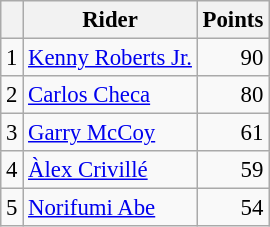<table class="wikitable" style="font-size: 95%;">
<tr>
<th></th>
<th>Rider</th>
<th>Points</th>
</tr>
<tr>
<td align=center>1</td>
<td> <a href='#'>Kenny Roberts Jr.</a></td>
<td align=right>90</td>
</tr>
<tr>
<td align=center>2</td>
<td> <a href='#'>Carlos Checa</a></td>
<td align=right>80</td>
</tr>
<tr>
<td align=center>3</td>
<td> <a href='#'>Garry McCoy</a></td>
<td align=right>61</td>
</tr>
<tr>
<td align=center>4</td>
<td> <a href='#'>Àlex Crivillé</a></td>
<td align=right>59</td>
</tr>
<tr>
<td align=center>5</td>
<td> <a href='#'>Norifumi Abe</a></td>
<td align=right>54</td>
</tr>
</table>
